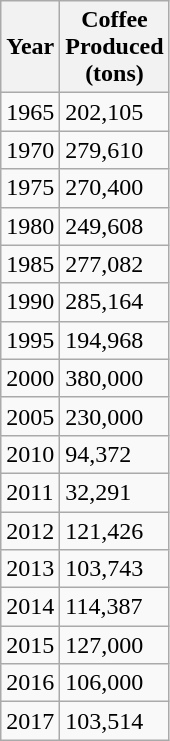<table class="wikitable">
<tr>
<th>Year</th>
<th>Coffee<br>Produced<br>(tons)</th>
</tr>
<tr>
<td>1965</td>
<td>202,105</td>
</tr>
<tr>
<td>1970</td>
<td>279,610</td>
</tr>
<tr>
<td>1975</td>
<td>270,400</td>
</tr>
<tr>
<td>1980</td>
<td>249,608</td>
</tr>
<tr>
<td>1985</td>
<td>277,082</td>
</tr>
<tr>
<td>1990</td>
<td>285,164</td>
</tr>
<tr>
<td>1995</td>
<td>194,968</td>
</tr>
<tr>
<td>2000</td>
<td>380,000</td>
</tr>
<tr>
<td>2005</td>
<td>230,000</td>
</tr>
<tr>
<td>2010</td>
<td>94,372</td>
</tr>
<tr>
<td>2011</td>
<td>32,291</td>
</tr>
<tr>
<td>2012</td>
<td>121,426</td>
</tr>
<tr>
<td>2013</td>
<td>103,743</td>
</tr>
<tr>
<td>2014</td>
<td>114,387</td>
</tr>
<tr>
<td>2015</td>
<td>127,000</td>
</tr>
<tr>
<td>2016</td>
<td>106,000</td>
</tr>
<tr>
<td>2017</td>
<td>103,514</td>
</tr>
</table>
